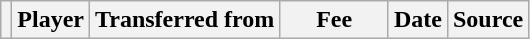<table class="wikitable plainrowheaders sortable">
<tr>
<th></th>
<th scope="col">Player</th>
<th>Transferred from</th>
<th style="width: 65px;">Fee</th>
<th scope="col">Date</th>
<th scope="col">Source</th>
</tr>
</table>
